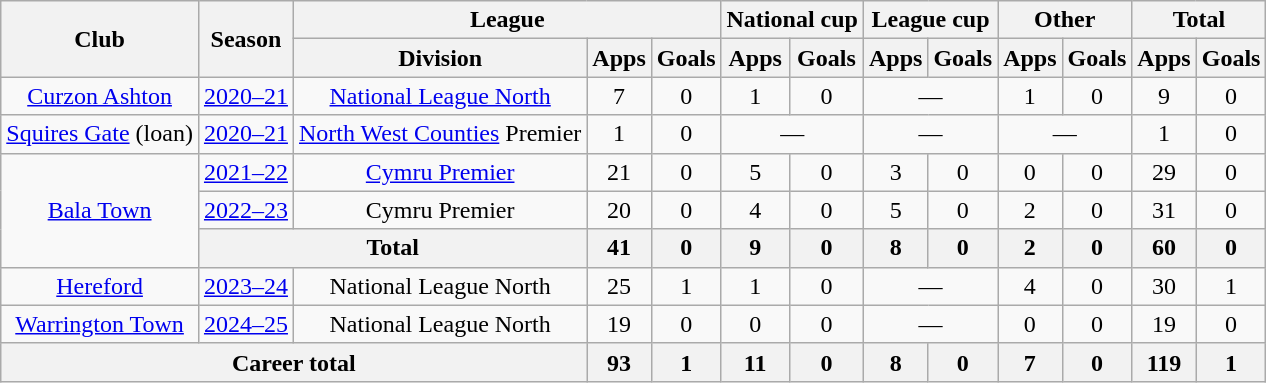<table class="wikitable" style="text-align:center">
<tr>
<th rowspan="2">Club</th>
<th rowspan="2">Season</th>
<th colspan="3">League</th>
<th colspan="2">National cup</th>
<th colspan="2">League cup</th>
<th colspan="2">Other</th>
<th colspan="2">Total</th>
</tr>
<tr>
<th>Division</th>
<th>Apps</th>
<th>Goals</th>
<th>Apps</th>
<th>Goals</th>
<th>Apps</th>
<th>Goals</th>
<th>Apps</th>
<th>Goals</th>
<th>Apps</th>
<th>Goals</th>
</tr>
<tr>
<td><a href='#'>Curzon Ashton</a></td>
<td><a href='#'>2020–21</a></td>
<td><a href='#'>National League North</a></td>
<td>7</td>
<td>0</td>
<td>1</td>
<td>0</td>
<td colspan="2">—</td>
<td>1</td>
<td>0</td>
<td>9</td>
<td>0</td>
</tr>
<tr>
<td><a href='#'>Squires Gate</a> (loan)</td>
<td><a href='#'>2020–21</a></td>
<td><a href='#'>North West Counties</a> Premier</td>
<td>1</td>
<td>0</td>
<td colspan="2">—</td>
<td colspan="2">—</td>
<td colspan="2">—</td>
<td>1</td>
<td>0</td>
</tr>
<tr>
<td rowspan="3"><a href='#'>Bala Town</a></td>
<td><a href='#'>2021–22</a></td>
<td><a href='#'>Cymru Premier</a></td>
<td>21</td>
<td>0</td>
<td>5</td>
<td>0</td>
<td>3</td>
<td>0</td>
<td>0</td>
<td>0</td>
<td>29</td>
<td>0</td>
</tr>
<tr>
<td><a href='#'>2022–23</a></td>
<td>Cymru Premier</td>
<td>20</td>
<td>0</td>
<td>4</td>
<td>0</td>
<td>5</td>
<td>0</td>
<td>2</td>
<td>0</td>
<td>31</td>
<td>0</td>
</tr>
<tr>
<th colspan="2">Total</th>
<th>41</th>
<th>0</th>
<th>9</th>
<th>0</th>
<th>8</th>
<th>0</th>
<th>2</th>
<th>0</th>
<th>60</th>
<th>0</th>
</tr>
<tr>
<td><a href='#'>Hereford</a></td>
<td><a href='#'>2023–24</a></td>
<td>National League North</td>
<td>25</td>
<td>1</td>
<td>1</td>
<td>0</td>
<td colspan="2">—</td>
<td>4</td>
<td>0</td>
<td>30</td>
<td>1</td>
</tr>
<tr>
<td><a href='#'>Warrington Town</a></td>
<td><a href='#'>2024–25</a></td>
<td>National League North</td>
<td>19</td>
<td>0</td>
<td>0</td>
<td>0</td>
<td colspan="2">—</td>
<td>0</td>
<td>0</td>
<td>19</td>
<td>0</td>
</tr>
<tr>
<th colspan="3">Career total</th>
<th>93</th>
<th>1</th>
<th>11</th>
<th>0</th>
<th>8</th>
<th>0</th>
<th>7</th>
<th>0</th>
<th>119</th>
<th>1</th>
</tr>
</table>
